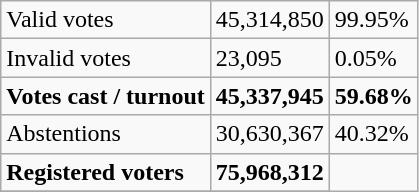<table class="wikitable">
<tr>
<td colspan="2" style="text-align:left;">Valid votes</td>
<td>45,314,850</td>
<td>99.95%</td>
</tr>
<tr>
<td colspan="2" style="text-align:left;">Invalid votes</td>
<td>23,095</td>
<td>0.05%</td>
</tr>
<tr>
<td colspan="2" style="text-align:left;"><strong>Votes cast / turnout</strong></td>
<td><strong>45,337,945</strong></td>
<td><strong>59.68%</strong></td>
</tr>
<tr>
<td colspan="2" style="text-align:left;">Abstentions</td>
<td>30,630,367</td>
<td>40.32%</td>
</tr>
<tr>
<td colspan="2" style="text-align:left;"><strong>Registered voters</strong></td>
<td><strong>75,968,312</strong></td>
</tr>
<tr>
</tr>
</table>
